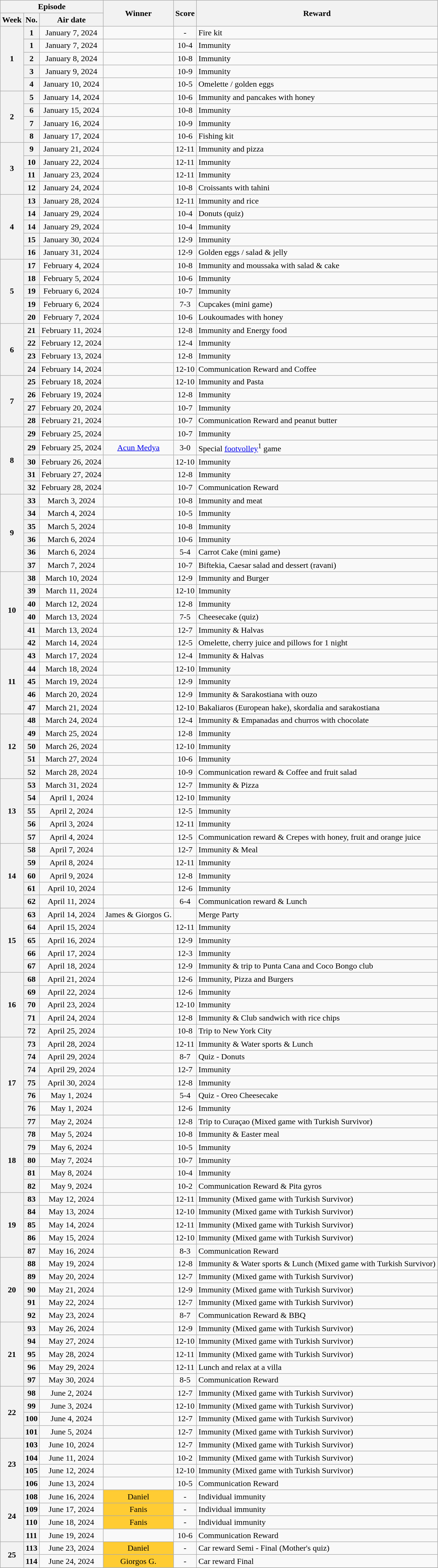<table class="wikitable" style="text-align:center">
<tr>
<th scope="col" colspan="3">Episode</th>
<th scope="col" rowspan="2">Winner</th>
<th scope="col" rowspan="2">Score</th>
<th scope="col" rowspan="2">Reward</th>
</tr>
<tr>
<th scope="col">Week</th>
<th scope="col">No.</th>
<th scope="col">Air date</th>
</tr>
<tr>
<th rowspan="5">1</th>
<th>1</th>
<td>January 7, 2024</td>
<td></td>
<td>-</td>
<td align="left">Fire kit</td>
</tr>
<tr>
<th>1</th>
<td>January 7, 2024</td>
<td></td>
<td>10-4</td>
<td align="left">Immunity</td>
</tr>
<tr>
<th>2</th>
<td>January 8, 2024</td>
<td></td>
<td>10-8</td>
<td align="left">Immunity</td>
</tr>
<tr>
<th>3</th>
<td>January 9, 2024</td>
<td></td>
<td>10-9</td>
<td align="left">Immunity</td>
</tr>
<tr>
<th>4</th>
<td>January 10, 2024</td>
<td></td>
<td>10-5</td>
<td align="left">Omelette / golden eggs</td>
</tr>
<tr>
<th rowspan="4">2</th>
<th>5</th>
<td>January 14, 2024</td>
<td></td>
<td>10-6</td>
<td align="left">Immunity and pancakes with honey</td>
</tr>
<tr>
<th>6</th>
<td>January 15, 2024</td>
<td></td>
<td>10-8</td>
<td align="left">Immunity</td>
</tr>
<tr>
<th>7</th>
<td>January 16, 2024</td>
<td></td>
<td>10-9</td>
<td align="left">Immunity</td>
</tr>
<tr>
<th>8</th>
<td>January 17, 2024</td>
<td></td>
<td>10-6</td>
<td align="left">Fishing kit</td>
</tr>
<tr>
<th rowspan="4">3</th>
<th>9</th>
<td>January 21, 2024</td>
<td></td>
<td>12-11</td>
<td align="left">Immunity and pizza</td>
</tr>
<tr>
<th>10</th>
<td>January 22, 2024</td>
<td></td>
<td>12-11</td>
<td align="left">Immunity</td>
</tr>
<tr>
<th>11</th>
<td>January 23, 2024</td>
<td></td>
<td>12-11</td>
<td align="left">Immunity</td>
</tr>
<tr>
<th>12</th>
<td>January 24, 2024</td>
<td></td>
<td>10-8</td>
<td align="left">Croissants with tahini</td>
</tr>
<tr>
<th rowspan="5">4</th>
<th>13</th>
<td>January 28, 2024</td>
<td></td>
<td>12-11</td>
<td align="left">Immunity and rice</td>
</tr>
<tr>
<th>14</th>
<td>January 29, 2024</td>
<td></td>
<td>10-4</td>
<td align="left">Donuts (quiz)</td>
</tr>
<tr>
<th>14</th>
<td>January 29, 2024</td>
<td></td>
<td>10-4</td>
<td align="left">Immunity</td>
</tr>
<tr>
<th>15</th>
<td>January 30, 2024</td>
<td></td>
<td>12-9</td>
<td align="left">Immunity</td>
</tr>
<tr>
<th>16</th>
<td>January 31, 2024</td>
<td></td>
<td>12-9</td>
<td align="left">Golden eggs / salad & jelly</td>
</tr>
<tr>
<th rowspan="5">5</th>
<th>17</th>
<td>February 4, 2024</td>
<td></td>
<td>10-8</td>
<td align="left">Immunity and moussaka with salad & cake</td>
</tr>
<tr>
<th>18</th>
<td>February 5, 2024</td>
<td></td>
<td>10-6</td>
<td align="left">Immunity</td>
</tr>
<tr>
<th>19</th>
<td>February 6, 2024</td>
<td></td>
<td>10-7</td>
<td align="left">Immunity</td>
</tr>
<tr>
<th>19</th>
<td>February 6, 2024</td>
<td></td>
<td>7-3</td>
<td align="left">Cupcakes (mini game)</td>
</tr>
<tr>
<th>20</th>
<td>February 7, 2024</td>
<td></td>
<td>10-6</td>
<td align="left">Loukoumades with honey</td>
</tr>
<tr>
<th rowspan="4">6</th>
<th>21</th>
<td>February 11, 2024</td>
<td></td>
<td>12-8</td>
<td align="left">Immunity and Energy food</td>
</tr>
<tr>
<th>22</th>
<td>February 12, 2024</td>
<td></td>
<td>12-4</td>
<td align="left">Immunity</td>
</tr>
<tr>
<th>23</th>
<td>February 13, 2024</td>
<td></td>
<td>12-8</td>
<td align="left">Immunity</td>
</tr>
<tr>
<th>24</th>
<td>February 14, 2024</td>
<td></td>
<td>12-10</td>
<td align="left">Communication Reward and Coffee</td>
</tr>
<tr>
<th rowspan="4">7</th>
<th>25</th>
<td>February 18, 2024</td>
<td></td>
<td>12-10</td>
<td align="left">Immunity and Pasta</td>
</tr>
<tr>
<th>26</th>
<td>February 19, 2024</td>
<td></td>
<td>12-8</td>
<td align="left">Immunity</td>
</tr>
<tr>
<th>27</th>
<td>February 20, 2024</td>
<td></td>
<td>10-7</td>
<td align="left">Immunity</td>
</tr>
<tr>
<th>28</th>
<td>February 21, 2024</td>
<td></td>
<td>10-7</td>
<td align="left">Communication Reward and peanut butter</td>
</tr>
<tr>
<th rowspan="5">8</th>
<th>29</th>
<td>February 25, 2024</td>
<td></td>
<td>10-7</td>
<td align="left">Immunity</td>
</tr>
<tr>
<th>29</th>
<td>February 25, 2024</td>
<td><a href='#'>Acun Medya</a></td>
<td>3-0</td>
<td align="left">Special <a href='#'>footvolley</a><sup>1</sup> game</td>
</tr>
<tr>
<th>30</th>
<td>February 26, 2024</td>
<td></td>
<td>12-10</td>
<td align="left">Immunity</td>
</tr>
<tr>
<th>31</th>
<td>February 27, 2024</td>
<td></td>
<td>12-8</td>
<td align="left">Immunity</td>
</tr>
<tr>
<th>32</th>
<td>February 28, 2024</td>
<td></td>
<td>10-7</td>
<td align="left">Communication Reward</td>
</tr>
<tr>
<th rowspan="6">9</th>
<th>33</th>
<td>March 3, 2024</td>
<td></td>
<td>10-8</td>
<td align="left">Immunity and meat</td>
</tr>
<tr>
<th>34</th>
<td>March 4, 2024</td>
<td></td>
<td>10-5</td>
<td align="left">Immunity</td>
</tr>
<tr>
<th>35</th>
<td>March 5, 2024</td>
<td></td>
<td>10-8</td>
<td align="left">Immunity</td>
</tr>
<tr>
<th>36</th>
<td>March 6, 2024</td>
<td></td>
<td>10-6</td>
<td align="left">Immunity</td>
</tr>
<tr>
<th>36</th>
<td>March 6, 2024</td>
<td></td>
<td>5-4</td>
<td align="left">Carrot Cake (mini game)</td>
</tr>
<tr>
<th>37</th>
<td>March 7, 2024</td>
<td></td>
<td>10-7</td>
<td align="left">Biftekia, Caesar salad and dessert (ravani)</td>
</tr>
<tr>
<th rowspan="6">10</th>
<th>38</th>
<td>March 10, 2024</td>
<td></td>
<td>12-9</td>
<td align="left">Immunity and Burger</td>
</tr>
<tr>
<th>39</th>
<td>March 11, 2024</td>
<td></td>
<td>12-10</td>
<td align="left">Immunity</td>
</tr>
<tr>
<th>40</th>
<td>March 12, 2024</td>
<td></td>
<td>12-8</td>
<td align="left">Immunity</td>
</tr>
<tr>
<th>40</th>
<td>March 13, 2024</td>
<td></td>
<td>7-5</td>
<td align="left">Cheesecake (quiz)</td>
</tr>
<tr>
<th>41</th>
<td>March 13, 2024</td>
<td></td>
<td>12-7</td>
<td align="left">Immunity & Halvas</td>
</tr>
<tr>
<th>42</th>
<td>March 14, 2024</td>
<td></td>
<td>12-5</td>
<td align="left">Omelette, cherry juice and pillows for 1 night</td>
</tr>
<tr>
<th rowspan="5">11</th>
<th>43</th>
<td>March 17, 2024</td>
<td></td>
<td>12-4</td>
<td align="left">Immunity & Halvas</td>
</tr>
<tr>
<th>44</th>
<td>March 18, 2024</td>
<td></td>
<td>12-10</td>
<td align="left">Immunity</td>
</tr>
<tr>
<th>45</th>
<td>March 19, 2024</td>
<td></td>
<td>12-9</td>
<td align="left">Immunity</td>
</tr>
<tr>
<th>46</th>
<td>March 20, 2024</td>
<td></td>
<td>12-9</td>
<td align="left">Immunity & Sarakostiana with ouzo</td>
</tr>
<tr>
<th>47</th>
<td>March 21, 2024</td>
<td></td>
<td>12-10</td>
<td align="left">Bakaliaros (European hake), skordalia and sarakostiana</td>
</tr>
<tr>
<th rowspan="5">12</th>
<th>48</th>
<td>March 24, 2024</td>
<td></td>
<td>12-4</td>
<td align="left">Immunity & Empanadas and churros with chocolate</td>
</tr>
<tr>
<th>49</th>
<td>March 25, 2024</td>
<td></td>
<td>12-8</td>
<td align="left">Immunity</td>
</tr>
<tr>
<th>50</th>
<td>March 26, 2024</td>
<td></td>
<td>12-10</td>
<td align="left">Immunity</td>
</tr>
<tr>
<th>51</th>
<td>March 27, 2024</td>
<td></td>
<td>10-6</td>
<td align="left">Immunity</td>
</tr>
<tr>
<th>52</th>
<td>March 28, 2024</td>
<td></td>
<td>10-9</td>
<td align="left">Communication reward & Coffee and fruit salad</td>
</tr>
<tr>
<th rowspan="5">13</th>
<th>53</th>
<td>March 31, 2024</td>
<td></td>
<td>12-7</td>
<td align="left">Immunity & Pizza</td>
</tr>
<tr>
<th>54</th>
<td>April 1, 2024</td>
<td></td>
<td>12-10</td>
<td align="left">Immunity</td>
</tr>
<tr>
<th>55</th>
<td>April 2, 2024</td>
<td></td>
<td>12-5</td>
<td align="left">Immunity</td>
</tr>
<tr>
<th>56</th>
<td>April 3, 2024</td>
<td></td>
<td>12-11</td>
<td align="left">Immunity</td>
</tr>
<tr>
<th>57</th>
<td>April 4, 2024</td>
<td></td>
<td>12-5</td>
<td align="left">Communication reward & Crepes with honey, fruit and orange juice</td>
</tr>
<tr>
<th rowspan="5">14</th>
<th>58</th>
<td>April 7, 2024</td>
<td></td>
<td>12-7</td>
<td align="left">Immunity & Meal</td>
</tr>
<tr>
<th>59</th>
<td>April 8, 2024</td>
<td></td>
<td>12-11</td>
<td align="left">Immunity</td>
</tr>
<tr>
<th>60</th>
<td>April 9, 2024</td>
<td></td>
<td>12-8</td>
<td align="left">Immunity</td>
</tr>
<tr>
<th>61</th>
<td>April 10, 2024</td>
<td></td>
<td>12-6</td>
<td align="left">Immunity</td>
</tr>
<tr>
<th>62</th>
<td>April 11, 2024</td>
<td></td>
<td>6-4</td>
<td align="left">Communication reward & Lunch</td>
</tr>
<tr>
<th rowspan="5">15</th>
<th>63</th>
<td>April 14, 2024</td>
<td>James & Giorgos G.</td>
<td></td>
<td align="left">Merge Party</td>
</tr>
<tr>
<th>64</th>
<td>April 15, 2024</td>
<td></td>
<td>12-11</td>
<td align="left">Immunity</td>
</tr>
<tr>
<th>65</th>
<td>April 16, 2024</td>
<td></td>
<td>12-9</td>
<td align="left">Immunity</td>
</tr>
<tr>
<th>66</th>
<td>April 17, 2024</td>
<td></td>
<td>12-3</td>
<td align="left">Immunity</td>
</tr>
<tr>
<th>67</th>
<td>April 18, 2024</td>
<td></td>
<td>12-9</td>
<td align="left">Immunity & trip to Punta Cana and Coco Bongo club</td>
</tr>
<tr>
<th rowspan="5">16</th>
<th>68</th>
<td>April 21, 2024</td>
<td></td>
<td>12-6</td>
<td align="left">Immunity, Pizza and Burgers</td>
</tr>
<tr>
<th>69</th>
<td>April 22, 2024</td>
<td></td>
<td>12-6</td>
<td align="left">Immunity</td>
</tr>
<tr>
<th>70</th>
<td>April 23, 2024</td>
<td></td>
<td>12-10</td>
<td align="left">Immunity</td>
</tr>
<tr>
<th>71</th>
<td>April 24, 2024</td>
<td></td>
<td>12-8</td>
<td align="left">Immunity & Club sandwich with rice chips</td>
</tr>
<tr>
<th>72</th>
<td>April 25, 2024</td>
<td></td>
<td>10-8</td>
<td align="left">Trip to New York City</td>
</tr>
<tr>
<th rowspan="7">17</th>
<th>73</th>
<td>April 28, 2024</td>
<td></td>
<td>12-11</td>
<td align="left">Immunity & Water sports & Lunch</td>
</tr>
<tr>
<th>74</th>
<td>April 29, 2024</td>
<td></td>
<td>8-7</td>
<td align="left">Quiz - Donuts</td>
</tr>
<tr>
<th>74</th>
<td>April 29, 2024</td>
<td></td>
<td>12-7</td>
<td align="left">Immunity</td>
</tr>
<tr>
<th>75</th>
<td>April 30, 2024</td>
<td></td>
<td>12-8</td>
<td align="left">Immunity</td>
</tr>
<tr>
<th>76</th>
<td>May 1, 2024</td>
<td></td>
<td>5-4</td>
<td align="left">Quiz - Oreo Cheesecake</td>
</tr>
<tr>
<th>76</th>
<td>May 1, 2024</td>
<td></td>
<td>12-6</td>
<td align="left">Immunity</td>
</tr>
<tr>
<th>77</th>
<td>May 2, 2024</td>
<td></td>
<td>12-8</td>
<td align="left">Trip to Curaçao (Mixed game with Turkish Survivor)</td>
</tr>
<tr>
<th rowspan="5">18</th>
<th>78</th>
<td>May 5, 2024</td>
<td></td>
<td>10-8</td>
<td align="left">Immunity & Easter meal</td>
</tr>
<tr>
<th>79</th>
<td>May 6, 2024</td>
<td></td>
<td>10-5</td>
<td align="left">Immunity</td>
</tr>
<tr>
<th>80</th>
<td>May 7, 2024</td>
<td></td>
<td>10-7</td>
<td align="left">Immunity</td>
</tr>
<tr>
<th>81</th>
<td>May 8, 2024</td>
<td></td>
<td>10-4</td>
<td align="left">Immunity</td>
</tr>
<tr>
<th>82</th>
<td>May 9, 2024</td>
<td></td>
<td>10-2</td>
<td align="left">Communication Reward & Pita gyros</td>
</tr>
<tr>
<th rowspan="5">19</th>
<th>83</th>
<td>May 12, 2024</td>
<td></td>
<td>12-11</td>
<td align="left">Immunity (Mixed game with Turkish Survivor)</td>
</tr>
<tr>
<th>84</th>
<td>May 13, 2024</td>
<td></td>
<td>12-10</td>
<td align="left">Immunity (Mixed game with Turkish Survivor)</td>
</tr>
<tr>
<th>85</th>
<td>May 14, 2024</td>
<td></td>
<td>12-11</td>
<td align="left">Immunity (Mixed game with Turkish Survivor)</td>
</tr>
<tr>
<th>86</th>
<td>May 15, 2024</td>
<td></td>
<td>12-10</td>
<td align="left">Immunity (Mixed game with Turkish Survivor)</td>
</tr>
<tr>
<th>87</th>
<td>May 16, 2024</td>
<td></td>
<td>8-3</td>
<td align="left">Communication Reward</td>
</tr>
<tr>
<th rowspan="5">20</th>
<th>88</th>
<td>May 19, 2024</td>
<td></td>
<td>12-8</td>
<td align="left">Immunity & Water sports & Lunch (Mixed game with Turkish Survivor)</td>
</tr>
<tr>
<th>89</th>
<td>May 20, 2024</td>
<td></td>
<td>12-7</td>
<td align="left">Immunity (Mixed game with Turkish Survivor)</td>
</tr>
<tr>
<th>90</th>
<td>May 21, 2024</td>
<td></td>
<td>12-9</td>
<td align="left">Immunity (Mixed game with Turkish Survivor)</td>
</tr>
<tr>
<th>91</th>
<td>May 22, 2024</td>
<td></td>
<td>12-7</td>
<td align="left">Immunity (Mixed game with Turkish Survivor)</td>
</tr>
<tr>
<th>92</th>
<td>May 23, 2024</td>
<td></td>
<td>8-7</td>
<td align="left">Communication Reward & BBQ</td>
</tr>
<tr>
<th rowspan="5">21</th>
<th>93</th>
<td>May 26, 2024</td>
<td></td>
<td>12-9</td>
<td align="left">Immunity (Mixed game with Turkish Survivor)</td>
</tr>
<tr>
<th>94</th>
<td>May 27, 2024</td>
<td></td>
<td>12-10</td>
<td align="left">Immunity (Mixed game with Turkish Survivor)</td>
</tr>
<tr>
<th>95</th>
<td>May 28, 2024</td>
<td></td>
<td>12-11</td>
<td align="left">Immunity (Mixed game with Turkish Survivor)</td>
</tr>
<tr>
<th>96</th>
<td>May 29, 2024</td>
<td></td>
<td>12-11</td>
<td align="left">Lunch and relax at a villa</td>
</tr>
<tr>
<th>97</th>
<td>May 30, 2024</td>
<td></td>
<td>8-5</td>
<td align="left">Communication Reward</td>
</tr>
<tr>
<th rowspan="4">22</th>
<th>98</th>
<td>June 2, 2024</td>
<td></td>
<td>12-7</td>
<td align="left">Immunity (Mixed game with Turkish Survivor)</td>
</tr>
<tr>
<th>99</th>
<td>June 3, 2024</td>
<td></td>
<td>12-10</td>
<td align="left">Immunity (Mixed game with Turkish Survivor)</td>
</tr>
<tr>
<th>100</th>
<td>June 4, 2024</td>
<td></td>
<td>12-7</td>
<td align="left">Immunity (Mixed game with Turkish Survivor)</td>
</tr>
<tr>
<th>101</th>
<td>June 5, 2024</td>
<td></td>
<td>12-7</td>
<td align="left">Immunity (Mixed game with Turkish Survivor)</td>
</tr>
<tr>
<th rowspan="4">23</th>
<th>103</th>
<td>June 10, 2024</td>
<td></td>
<td>12-7</td>
<td align="left">Immunity (Mixed game with Turkish Survivor)</td>
</tr>
<tr>
<th>104</th>
<td>June 11, 2024</td>
<td></td>
<td>10-2</td>
<td align="left">Immunity (Mixed game with Turkish Survivor)</td>
</tr>
<tr>
<th>105</th>
<td>June 12, 2024</td>
<td></td>
<td>12-10</td>
<td align="left">Immunity (Mixed game with Turkish Survivor)</td>
</tr>
<tr>
<th>106</th>
<td>June 13, 2024</td>
<td></td>
<td>10-5</td>
<td align="left">Communication Reward</td>
</tr>
<tr>
<th rowspan="4">24</th>
<th>108</th>
<td>June 16, 2024</td>
<td bgcolor="#FFCC33" rowspan="1">Daniel</td>
<td>-</td>
<td align=left>Individual immunity</td>
</tr>
<tr>
<th>109</th>
<td>June 17, 2024</td>
<td bgcolor="#FFCC33" rowspan="1">Fanis</td>
<td>-</td>
<td align=left>Individual immunity</td>
</tr>
<tr>
<th>110</th>
<td>June 18, 2024</td>
<td bgcolor="#FFCC33" rowspan="1">Fanis</td>
<td>-</td>
<td align="left">Individual immunity</td>
</tr>
<tr>
<th>111</th>
<td>June 19, 2024</td>
<td></td>
<td>10-6</td>
<td align="left">Communication Reward</td>
</tr>
<tr>
<th rowspan="2">25</th>
<th>113</th>
<td>June 23, 2024</td>
<td bgcolor="#FFCC33" rowspan="1">Daniel</td>
<td>-</td>
<td align="left">Car reward Semi - Final (Mother's quiz)</td>
</tr>
<tr>
<th>114</th>
<td>June 24, 2024</td>
<td bgcolor="#FFCC33" rowspan="1">Giorgos G.</td>
<td>-</td>
<td align="left">Car reward Final</td>
</tr>
<tr>
</tr>
</table>
